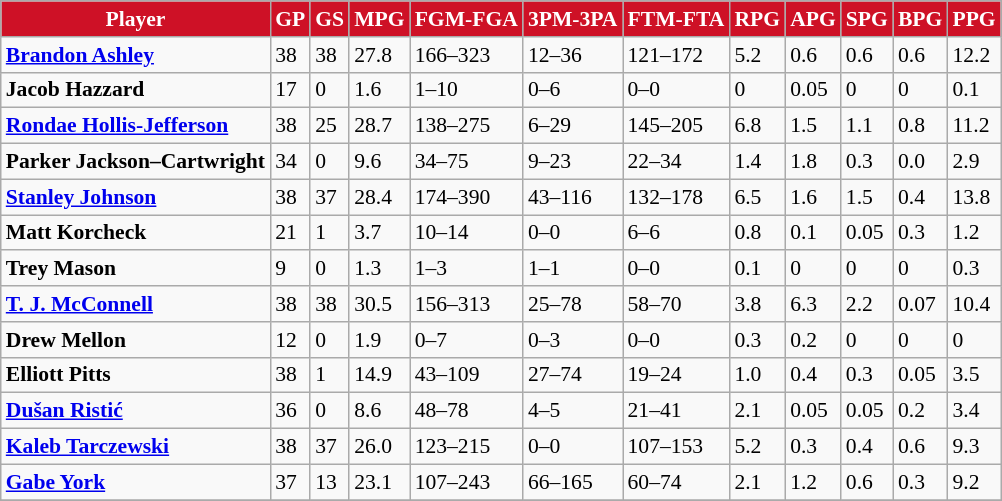<table class="wikitable sortable" style="font-size: 90%">
<tr>
<th style="background:#CE1126;color:#FFFFFF;">Player</th>
<th style="background:#CE1126;color:#FFFFFF;">GP</th>
<th style="background:#CE1126;color:#FFFFFF;">GS</th>
<th style="background:#CE1126;color:#FFFFFF;">MPG</th>
<th style="background:#CE1126;color:#FFFFFF;">FGM-FGA</th>
<th style="background:#CE1126;color:#FFFFFF;">3PM-3PA</th>
<th style="background:#CE1126;color:#FFFFFF;">FTM-FTA</th>
<th style="background:#CE1126;color:#FFFFFF;">RPG</th>
<th style="background:#CE1126;color:#FFFFFF;">APG</th>
<th style="background:#CE1126;color:#FFFFFF;">SPG</th>
<th style="background:#CE1126;color:#FFFFFF;">BPG</th>
<th style="background:#CE1126;color:#FFFFFF;">PPG</th>
</tr>
<tr bgcolor="">
<td data-sort-value="Ashley, Brandon"><strong><a href='#'>Brandon Ashley</a></strong></td>
<td>38</td>
<td>38</td>
<td>27.8</td>
<td>166–323</td>
<td>12–36</td>
<td>121–172</td>
<td>5.2</td>
<td>0.6</td>
<td>0.6</td>
<td>0.6</td>
<td>12.2</td>
</tr>
<tr bgcolor="">
<td data-sort-value="Hazzard, Jacob"><strong>Jacob Hazzard</strong></td>
<td>17</td>
<td>0</td>
<td>1.6</td>
<td>1–10</td>
<td>0–6</td>
<td>0–0</td>
<td>0</td>
<td>0.05</td>
<td>0</td>
<td>0</td>
<td>0.1</td>
</tr>
<tr bgcolor="">
<td data-sort-value="Hollis-Jefferson, Rondae"><strong><a href='#'>Rondae Hollis-Jefferson</a></strong></td>
<td>38</td>
<td>25</td>
<td>28.7</td>
<td>138–275</td>
<td>6–29</td>
<td>145–205</td>
<td>6.8</td>
<td>1.5</td>
<td>1.1</td>
<td>0.8</td>
<td>11.2</td>
</tr>
<tr bgcolor="">
<td data-sort-value="Jackson–Cartwright, Parker"><strong>Parker Jackson–Cartwright</strong></td>
<td>34</td>
<td>0</td>
<td>9.6</td>
<td>34–75</td>
<td>9–23</td>
<td>22–34</td>
<td>1.4</td>
<td>1.8</td>
<td>0.3</td>
<td>0.0</td>
<td>2.9</td>
</tr>
<tr bgcolor="">
<td data-sort-value="Johnson, Stanley"><strong><a href='#'>Stanley Johnson</a></strong></td>
<td>38</td>
<td>37</td>
<td>28.4</td>
<td>174–390</td>
<td>43–116</td>
<td>132–178</td>
<td>6.5</td>
<td>1.6</td>
<td>1.5</td>
<td>0.4</td>
<td>13.8</td>
</tr>
<tr bgcolor="">
<td data-sort-value="Korcheck, Matt"><strong>Matt Korcheck</strong></td>
<td>21</td>
<td>1</td>
<td>3.7</td>
<td>10–14</td>
<td>0–0</td>
<td>6–6</td>
<td>0.8</td>
<td>0.1</td>
<td>0.05</td>
<td>0.3</td>
<td>1.2</td>
</tr>
<tr bgcolor="">
<td data-sort-value="Mason, Trey"><strong>Trey Mason</strong></td>
<td>9</td>
<td>0</td>
<td>1.3</td>
<td>1–3</td>
<td>1–1</td>
<td>0–0</td>
<td>0.1</td>
<td>0</td>
<td>0</td>
<td>0</td>
<td>0.3</td>
</tr>
<tr bgcolor="">
<td data-sort-value="McConnell, T. J."><strong><a href='#'>T. J. McConnell</a></strong></td>
<td>38</td>
<td>38</td>
<td>30.5</td>
<td>156–313</td>
<td>25–78</td>
<td>58–70</td>
<td>3.8</td>
<td>6.3</td>
<td>2.2</td>
<td>0.07</td>
<td>10.4</td>
</tr>
<tr bgcolor="">
<td data-sort-value="Mellon, Drew"><strong>Drew Mellon</strong></td>
<td>12</td>
<td>0</td>
<td>1.9</td>
<td>0–7</td>
<td>0–3</td>
<td>0–0</td>
<td>0.3</td>
<td>0.2</td>
<td>0</td>
<td>0</td>
<td>0</td>
</tr>
<tr bgcolor="">
<td data-sort-value="Pitts, Elliott"><strong>Elliott Pitts</strong></td>
<td>38</td>
<td>1</td>
<td>14.9</td>
<td>43–109</td>
<td>27–74</td>
<td>19–24</td>
<td>1.0</td>
<td>0.4</td>
<td>0.3</td>
<td>0.05</td>
<td>3.5</td>
</tr>
<tr bgcolor="">
<td data-sort-value="Ristić, Dušan"><strong><a href='#'>Dušan Ristić</a></strong></td>
<td>36</td>
<td>0</td>
<td>8.6</td>
<td>48–78</td>
<td>4–5</td>
<td>21–41</td>
<td>2.1</td>
<td>0.05</td>
<td>0.05</td>
<td>0.2</td>
<td>3.4</td>
</tr>
<tr bgcolor="">
<td data-sort-value="Tarczewski, Kaleb"><strong><a href='#'>Kaleb Tarczewski</a></strong></td>
<td>38</td>
<td>37</td>
<td>26.0</td>
<td>123–215</td>
<td>0–0</td>
<td>107–153</td>
<td>5.2</td>
<td>0.3</td>
<td>0.4</td>
<td>0.6</td>
<td>9.3</td>
</tr>
<tr bgcolor="">
<td data-sort-value="York, Gabe"><strong><a href='#'>Gabe York</a></strong></td>
<td>37</td>
<td>13</td>
<td>23.1</td>
<td>107–243</td>
<td>66–165</td>
<td>60–74</td>
<td>2.1</td>
<td>1.2</td>
<td>0.6</td>
<td>0.3</td>
<td>9.2</td>
</tr>
<tr bgcolor="">
</tr>
</table>
